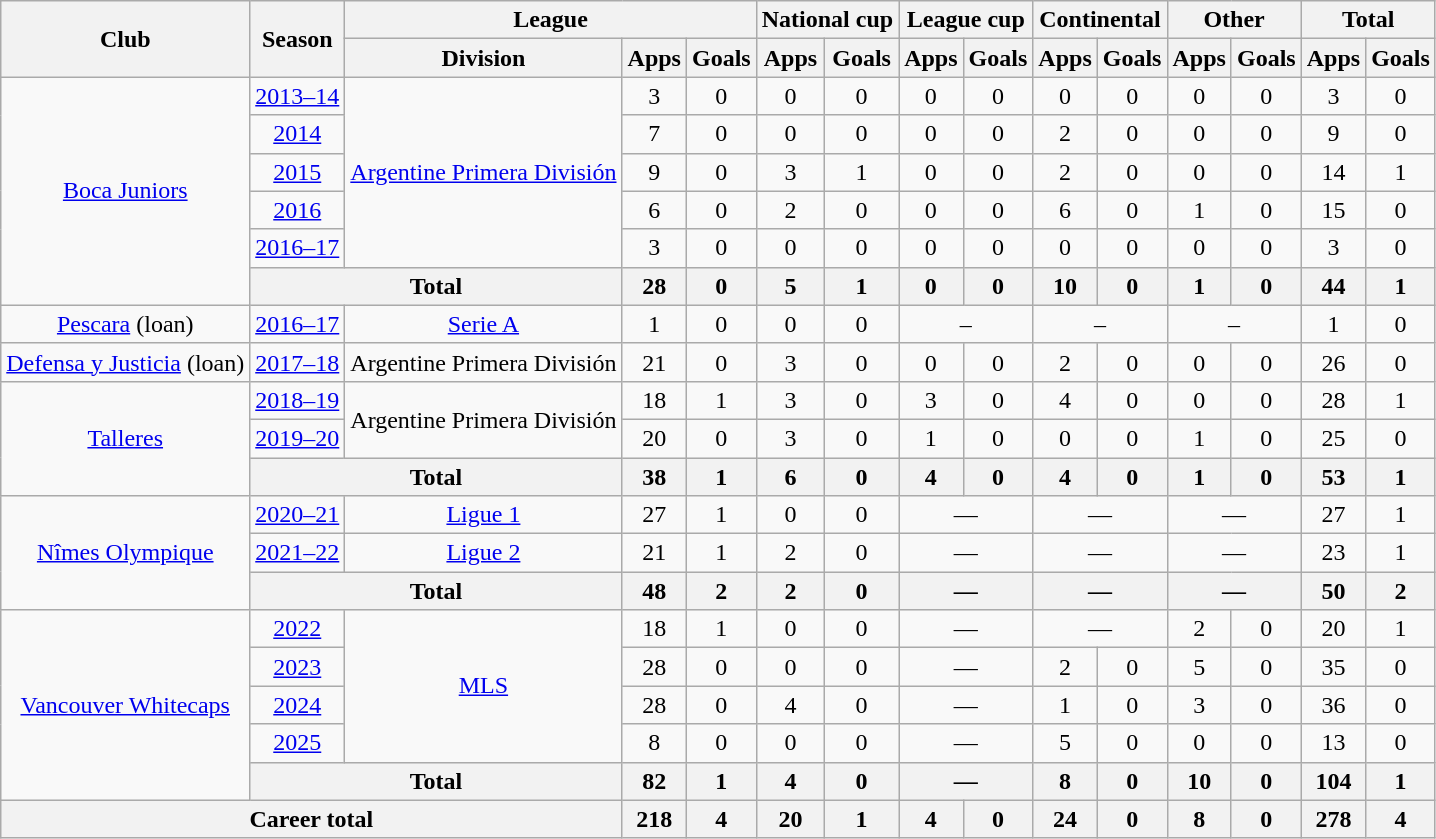<table class="wikitable" style="text-align:center">
<tr>
<th rowspan="2">Club</th>
<th rowspan="2">Season</th>
<th colspan="3">League</th>
<th colspan="2">National cup</th>
<th colspan="2">League cup</th>
<th colspan="2">Continental</th>
<th colspan="2">Other</th>
<th colspan="2">Total</th>
</tr>
<tr>
<th>Division</th>
<th>Apps</th>
<th>Goals</th>
<th>Apps</th>
<th>Goals</th>
<th>Apps</th>
<th>Goals</th>
<th>Apps</th>
<th>Goals</th>
<th>Apps</th>
<th>Goals</th>
<th>Apps</th>
<th>Goals</th>
</tr>
<tr>
<td rowspan="6"><a href='#'>Boca Juniors</a></td>
<td><a href='#'>2013–14</a></td>
<td rowspan="5"><a href='#'>Argentine Primera División</a></td>
<td>3</td>
<td>0</td>
<td>0</td>
<td>0</td>
<td>0</td>
<td>0</td>
<td>0</td>
<td>0</td>
<td>0</td>
<td>0</td>
<td>3</td>
<td>0</td>
</tr>
<tr>
<td><a href='#'>2014</a></td>
<td>7</td>
<td>0</td>
<td>0</td>
<td>0</td>
<td>0</td>
<td>0</td>
<td>2</td>
<td>0</td>
<td>0</td>
<td>0</td>
<td>9</td>
<td>0</td>
</tr>
<tr>
<td><a href='#'>2015</a></td>
<td>9</td>
<td>0</td>
<td>3</td>
<td>1</td>
<td>0</td>
<td>0</td>
<td>2</td>
<td>0</td>
<td>0</td>
<td>0</td>
<td>14</td>
<td>1</td>
</tr>
<tr>
<td><a href='#'>2016</a></td>
<td>6</td>
<td>0</td>
<td>2</td>
<td>0</td>
<td>0</td>
<td>0</td>
<td>6</td>
<td>0</td>
<td>1</td>
<td>0</td>
<td>15</td>
<td>0</td>
</tr>
<tr>
<td><a href='#'>2016–17</a></td>
<td>3</td>
<td>0</td>
<td>0</td>
<td>0</td>
<td>0</td>
<td>0</td>
<td>0</td>
<td>0</td>
<td>0</td>
<td>0</td>
<td>3</td>
<td>0</td>
</tr>
<tr>
<th colspan="2">Total</th>
<th>28</th>
<th>0</th>
<th>5</th>
<th>1</th>
<th>0</th>
<th>0</th>
<th>10</th>
<th>0</th>
<th>1</th>
<th>0</th>
<th>44</th>
<th>1</th>
</tr>
<tr>
<td><a href='#'>Pescara</a> (loan)</td>
<td><a href='#'>2016–17</a></td>
<td><a href='#'>Serie A</a></td>
<td>1</td>
<td>0</td>
<td>0</td>
<td>0</td>
<td colspan="2">–</td>
<td colspan="2">–</td>
<td colspan="2">–</td>
<td>1</td>
<td>0</td>
</tr>
<tr>
<td><a href='#'>Defensa y Justicia</a> (loan)</td>
<td><a href='#'>2017–18</a></td>
<td>Argentine Primera División</td>
<td>21</td>
<td>0</td>
<td>3</td>
<td>0</td>
<td>0</td>
<td>0</td>
<td>2</td>
<td>0</td>
<td>0</td>
<td>0</td>
<td>26</td>
<td>0</td>
</tr>
<tr>
<td rowspan="3"><a href='#'>Talleres</a></td>
<td><a href='#'>2018–19</a></td>
<td rowspan="2">Argentine Primera División</td>
<td>18</td>
<td>1</td>
<td>3</td>
<td>0</td>
<td>3</td>
<td>0</td>
<td>4</td>
<td>0</td>
<td>0</td>
<td>0</td>
<td>28</td>
<td>1</td>
</tr>
<tr>
<td><a href='#'>2019–20</a></td>
<td>20</td>
<td>0</td>
<td>3</td>
<td>0</td>
<td>1</td>
<td>0</td>
<td>0</td>
<td>0</td>
<td>1</td>
<td>0</td>
<td>25</td>
<td>0</td>
</tr>
<tr>
<th colspan="2">Total</th>
<th>38</th>
<th>1</th>
<th>6</th>
<th>0</th>
<th>4</th>
<th>0</th>
<th>4</th>
<th>0</th>
<th>1</th>
<th>0</th>
<th>53</th>
<th>1</th>
</tr>
<tr>
<td rowspan="3"><a href='#'>Nîmes Olympique</a></td>
<td><a href='#'>2020–21</a></td>
<td><a href='#'>Ligue 1</a></td>
<td>27</td>
<td>1</td>
<td>0</td>
<td>0</td>
<td colspan="2">—</td>
<td colspan="2">—</td>
<td colspan="2">—</td>
<td>27</td>
<td>1</td>
</tr>
<tr>
<td><a href='#'>2021–22</a></td>
<td><a href='#'>Ligue 2</a></td>
<td>21</td>
<td>1</td>
<td>2</td>
<td>0</td>
<td colspan="2">—</td>
<td colspan="2">—</td>
<td colspan="2">—</td>
<td>23</td>
<td>1</td>
</tr>
<tr>
<th colspan="2">Total</th>
<th>48</th>
<th>2</th>
<th>2</th>
<th>0</th>
<th colspan="2">—</th>
<th colspan="2">—</th>
<th colspan="2">—</th>
<th>50</th>
<th>2</th>
</tr>
<tr>
<td rowspan="5"><a href='#'>Vancouver Whitecaps</a></td>
<td><a href='#'>2022</a></td>
<td rowspan="4"><a href='#'>MLS</a></td>
<td>18</td>
<td>1</td>
<td>0</td>
<td>0</td>
<td colspan="2">—</td>
<td colspan="2">—</td>
<td>2</td>
<td>0</td>
<td>20</td>
<td>1</td>
</tr>
<tr>
<td><a href='#'>2023</a></td>
<td>28</td>
<td>0</td>
<td>0</td>
<td>0</td>
<td colspan="2">—</td>
<td>2</td>
<td>0</td>
<td>5</td>
<td>0</td>
<td>35</td>
<td>0</td>
</tr>
<tr>
<td><a href='#'>2024</a></td>
<td>28</td>
<td>0</td>
<td>4</td>
<td>0</td>
<td colspan="2">—</td>
<td>1</td>
<td>0</td>
<td>3</td>
<td>0</td>
<td>36</td>
<td>0</td>
</tr>
<tr>
<td><a href='#'>2025</a></td>
<td>8</td>
<td>0</td>
<td>0</td>
<td>0</td>
<td colspan="2">—</td>
<td>5</td>
<td>0</td>
<td>0</td>
<td>0</td>
<td>13</td>
<td>0</td>
</tr>
<tr>
<th colspan="2">Total</th>
<th>82</th>
<th>1</th>
<th>4</th>
<th>0</th>
<th colspan="2">—</th>
<th>8</th>
<th>0</th>
<th>10</th>
<th>0</th>
<th>104</th>
<th>1</th>
</tr>
<tr>
<th colspan="3">Career total</th>
<th>218</th>
<th>4</th>
<th>20</th>
<th>1</th>
<th>4</th>
<th>0</th>
<th>24</th>
<th>0</th>
<th>8</th>
<th>0</th>
<th>278</th>
<th>4</th>
</tr>
</table>
